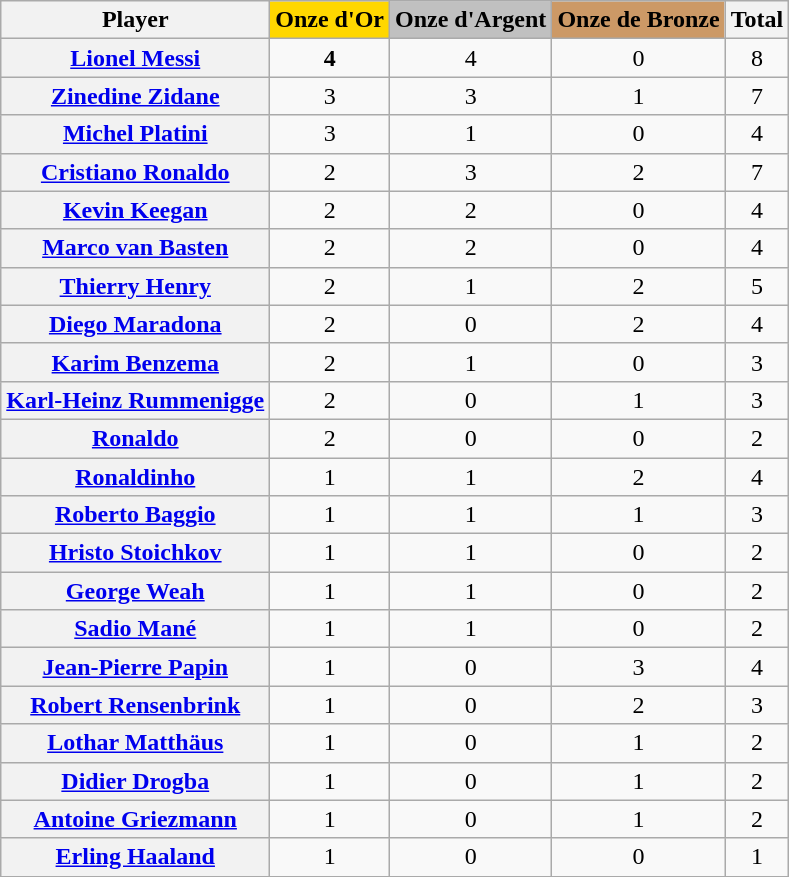<table class="wikitable plainrowheaders sortable" style="text-align:center;">
<tr>
<th scope=col>Player</th>
<th scope="col" style="background-color: gold">Onze d'Or</th>
<th scope="col" style="background-color: silver">Onze d'Argent</th>
<th scope="col" style="background-color: #cc9966">Onze de Bronze</th>
<th scope=col>Total</th>
</tr>
<tr>
<th align="left" scope="row"><strong> <a href='#'>Lionel Messi</a></strong></th>
<td><strong>4</strong></td>
<td>4</td>
<td>0</td>
<td>8</td>
</tr>
<tr>
<th align="left" scope="row"> <a href='#'>Zinedine Zidane</a></th>
<td>3</td>
<td>3</td>
<td>1</td>
<td>7</td>
</tr>
<tr>
<th align="left" scope="row"> <a href='#'>Michel Platini</a></th>
<td>3</td>
<td>1</td>
<td>0</td>
<td>4</td>
</tr>
<tr>
<th align="left" scope="row"> <a href='#'>Cristiano Ronaldo</a></th>
<td>2</td>
<td>3</td>
<td>2</td>
<td>7</td>
</tr>
<tr>
<th align="left" scope="row"> <a href='#'>Kevin Keegan</a></th>
<td>2</td>
<td>2</td>
<td>0</td>
<td>4</td>
</tr>
<tr>
<th align="left" scope="row"> <a href='#'>Marco van Basten</a></th>
<td>2</td>
<td>2</td>
<td>0</td>
<td>4</td>
</tr>
<tr>
<th align="left" scope="row"> <a href='#'>Thierry Henry</a></th>
<td>2</td>
<td>1</td>
<td>2</td>
<td>5</td>
</tr>
<tr>
<th align="left" scope="row"> <a href='#'>Diego Maradona</a></th>
<td>2</td>
<td>0</td>
<td>2</td>
<td>4</td>
</tr>
<tr>
<th align="left" scope="row"> <a href='#'>Karim Benzema</a></th>
<td>2</td>
<td>1</td>
<td>0</td>
<td>3</td>
</tr>
<tr>
<th align="left" scope="row"> <a href='#'>Karl-Heinz Rummenigge</a></th>
<td>2</td>
<td>0</td>
<td>1</td>
<td>3</td>
</tr>
<tr>
<th align="left" scope="row"> <a href='#'>Ronaldo</a></th>
<td>2</td>
<td>0</td>
<td>0</td>
<td>2</td>
</tr>
<tr>
<th align="left" scope="row"> <a href='#'>Ronaldinho</a></th>
<td>1</td>
<td>1</td>
<td>2</td>
<td>4</td>
</tr>
<tr>
<th align="left" scope="row"> <a href='#'>Roberto Baggio</a></th>
<td>1</td>
<td>1</td>
<td>1</td>
<td>3</td>
</tr>
<tr>
<th align="left" scope="row"> <a href='#'>Hristo Stoichkov</a></th>
<td>1</td>
<td>1</td>
<td>0</td>
<td>2</td>
</tr>
<tr>
<th align="left" scope="row"> <a href='#'>George Weah</a></th>
<td>1</td>
<td>1</td>
<td>0</td>
<td>2</td>
</tr>
<tr>
<th align="left" scope="row"> <a href='#'>Sadio Mané</a></th>
<td>1</td>
<td>1</td>
<td>0</td>
<td>2</td>
</tr>
<tr>
<th align="left" scope="row"> <a href='#'>Jean-Pierre Papin</a></th>
<td>1</td>
<td>0</td>
<td>3</td>
<td>4</td>
</tr>
<tr>
<th align="left" scope="row"> <a href='#'>Robert Rensenbrink</a></th>
<td>1</td>
<td>0</td>
<td>2</td>
<td>3</td>
</tr>
<tr>
<th align="left" scope="row"> <a href='#'>Lothar Matthäus</a></th>
<td>1</td>
<td>0</td>
<td>1</td>
<td>2</td>
</tr>
<tr>
<th align="left" scope="row"> <a href='#'>Didier Drogba</a></th>
<td>1</td>
<td>0</td>
<td>1</td>
<td>2</td>
</tr>
<tr>
<th align="left" scope="row"> <a href='#'>Antoine Griezmann</a></th>
<td>1</td>
<td>0</td>
<td>1</td>
<td>2</td>
</tr>
<tr>
<th align="left" scope="row"> <a href='#'>Erling Haaland</a></th>
<td>1</td>
<td>0</td>
<td>0</td>
<td>1</td>
</tr>
</table>
